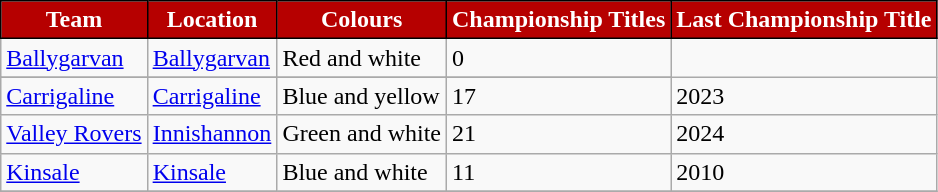<table class="wikitable sortable">
<tr>
<th style="background:#B60000;color:white;border:1px solid black">Team</th>
<th style="background:#B60000;color:white;border:1px solid black">Location</th>
<th style="background:#B60000;color:white;border:1px solid black">Colours</th>
<th style="background:#B60000;color:white;border:1px solid black">Championship Titles</th>
<th style="background:#B60000;color:white;border:1px solid black">Last Championship Title</th>
</tr>
<tr>
<td> <a href='#'>Ballygarvan</a></td>
<td><a href='#'>Ballygarvan</a></td>
<td>Red and white</td>
<td>0</td>
</tr>
<tr>
</tr>
<tr>
<td> <a href='#'>Carrigaline</a></td>
<td><a href='#'>Carrigaline</a></td>
<td>Blue and yellow</td>
<td>17</td>
<td>2023</td>
</tr>
<tr>
<td> <a href='#'>Valley Rovers</a></td>
<td><a href='#'>Innishannon</a></td>
<td>Green and white</td>
<td>21</td>
<td>2024</td>
</tr>
<tr>
<td> <a href='#'>Kinsale</a></td>
<td><a href='#'>Kinsale</a></td>
<td>Blue and white</td>
<td>11</td>
<td>2010</td>
</tr>
<tr>
</tr>
</table>
